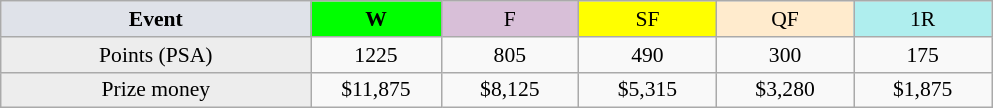<table class=wikitable style=font-size:90%;text-align:center>
<tr>
<td width=200 colspan=1 bgcolor=#dfe2e9><strong>Event</strong></td>
<td width=80 bgcolor=lime><strong>W</strong></td>
<td width=85 bgcolor=#D8BFD8>F</td>
<td width=85 bgcolor=#FFFF00>SF</td>
<td width=85 bgcolor=#ffebcd>QF</td>
<td width=85 bgcolor=#afeeee>1R</td>
</tr>
<tr>
<td bgcolor=#EDEDED>Points (PSA)</td>
<td>1225</td>
<td>805</td>
<td>490</td>
<td>300</td>
<td>175</td>
</tr>
<tr>
<td bgcolor=#EDEDED>Prize money</td>
<td>$11,875</td>
<td>$8,125</td>
<td>$5,315</td>
<td>$3,280</td>
<td>$1,875</td>
</tr>
</table>
